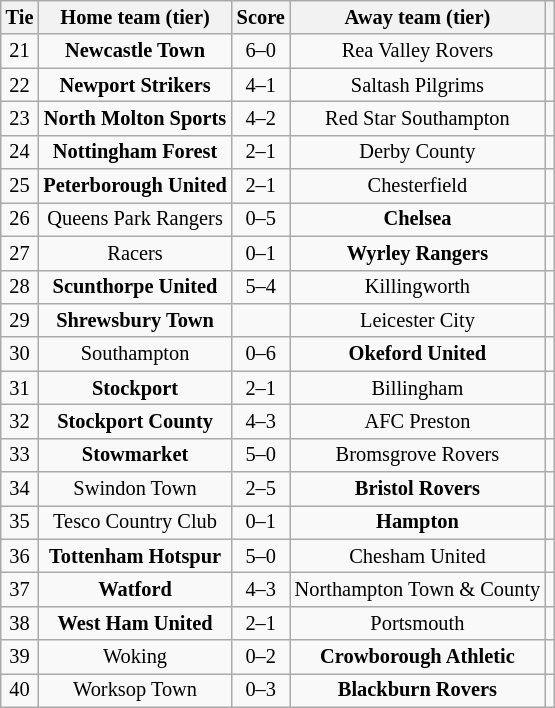<table class="wikitable" style="text-align:center; font-size:85%">
<tr>
<th>Tie</th>
<th>Home team (tier)</th>
<th>Score</th>
<th>Away team (tier)</th>
<th></th>
</tr>
<tr>
<td align="center">21</td>
<td><strong>Newcastle Town</strong></td>
<td align="center">6–0</td>
<td>Rea Valley Rovers</td>
<td></td>
</tr>
<tr>
<td align="center">22</td>
<td><strong>Newport Strikers</strong></td>
<td align="center">4–1</td>
<td>Saltash Pilgrims</td>
<td></td>
</tr>
<tr>
<td align="center">23</td>
<td><strong>North Molton Sports</strong></td>
<td align="center">4–2</td>
<td>Red Star Southampton</td>
<td></td>
</tr>
<tr>
<td align="center">24</td>
<td><strong>Nottingham Forest</strong></td>
<td align="center">2–1</td>
<td>Derby County</td>
<td></td>
</tr>
<tr>
<td align="center">25</td>
<td><strong>Peterborough United</strong></td>
<td align="center">2–1</td>
<td>Chesterfield</td>
<td></td>
</tr>
<tr>
<td align="center">26</td>
<td>Queens Park Rangers</td>
<td align="center">0–5</td>
<td><strong>Chelsea</strong></td>
<td></td>
</tr>
<tr>
<td align="center">27</td>
<td>Racers</td>
<td align="center">0–1 </td>
<td><strong>Wyrley Rangers</strong></td>
<td></td>
</tr>
<tr>
<td align="center">28</td>
<td><strong>Scunthorpe United</strong></td>
<td align="center">5–4 </td>
<td>Killingworth</td>
<td></td>
</tr>
<tr>
<td align="center">29</td>
<td><strong>Shrewsbury Town</strong></td>
<td align="center"></td>
<td>Leicester City</td>
<td></td>
</tr>
<tr>
<td align="center">30</td>
<td>Southampton</td>
<td align="center">0–6</td>
<td><strong>Okeford United</strong></td>
<td></td>
</tr>
<tr>
<td align="center">31</td>
<td><strong>Stockport</strong></td>
<td align="center">2–1</td>
<td>Billingham</td>
<td></td>
</tr>
<tr>
<td align="center">32</td>
<td><strong>Stockport County</strong></td>
<td align="center">4–3</td>
<td>AFC Preston</td>
<td></td>
</tr>
<tr>
<td align="center">33</td>
<td><strong>Stowmarket</strong></td>
<td align="center">5–0</td>
<td>Bromsgrove Rovers</td>
<td></td>
</tr>
<tr>
<td align="center">34</td>
<td>Swindon Town</td>
<td align="center">2–5</td>
<td><strong>Bristol Rovers</strong></td>
<td></td>
</tr>
<tr>
<td align="center">35</td>
<td>Tesco Country Club</td>
<td align="center">0–1</td>
<td><strong>Hampton</strong></td>
<td></td>
</tr>
<tr>
<td align="center">36</td>
<td><strong>Tottenham Hotspur</strong></td>
<td align="center">5–0</td>
<td>Chesham United</td>
<td></td>
</tr>
<tr>
<td align="center">37</td>
<td><strong>Watford</strong></td>
<td align="center">4–3</td>
<td>Northampton Town & County</td>
<td></td>
</tr>
<tr>
<td align="center">38</td>
<td><strong>West Ham United</strong></td>
<td align="center">2–1</td>
<td>Portsmouth</td>
<td></td>
</tr>
<tr>
<td align="center">39</td>
<td>Woking</td>
<td align="center">0–2</td>
<td><strong>Crowborough Athletic</strong></td>
<td></td>
</tr>
<tr>
<td align="center">40</td>
<td>Worksop Town</td>
<td align="center">0–3</td>
<td><strong>Blackburn Rovers</strong></td>
<td></td>
</tr>
</table>
